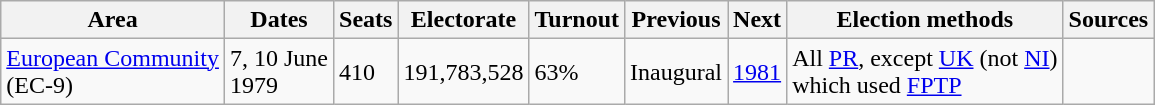<table class="wikitable">
<tr>
<th>Area</th>
<th>Dates</th>
<th>Seats</th>
<th>Electorate</th>
<th>Turnout</th>
<th>Previous</th>
<th>Next</th>
<th>Election methods</th>
<th>Sources</th>
</tr>
<tr>
<td><a href='#'>European Community</a><br>(EC-9)</td>
<td>7, 10 June <br>1979</td>
<td>410</td>
<td>191,783,528</td>
<td>63%</td>
<td>Inaugural</td>
<td><a href='#'>1981</a></td>
<td>All <a href='#'>PR</a>, except <a href='#'>UK</a> (not <a href='#'>NI</a>)<br>which used <a href='#'>FPTP</a></td>
<td></td>
</tr>
</table>
